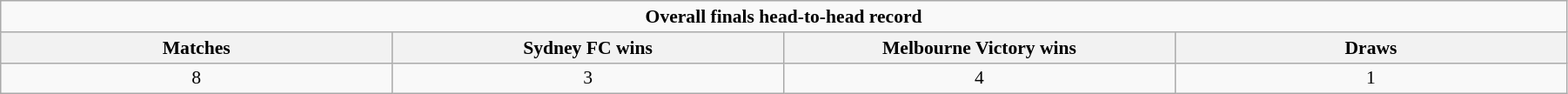<table class="wikitable" style="font-size:90%; width:95%; text-align:center">
<tr>
<td colspan="4"><strong>Overall finals head-to-head record</strong></td>
</tr>
<tr>
<th width="25%">Matches</th>
<th width="25%">Sydney FC wins</th>
<th width="25%">Melbourne Victory wins</th>
<th width="25%">Draws</th>
</tr>
<tr>
<td>8</td>
<td>3</td>
<td>4</td>
<td>1</td>
</tr>
</table>
